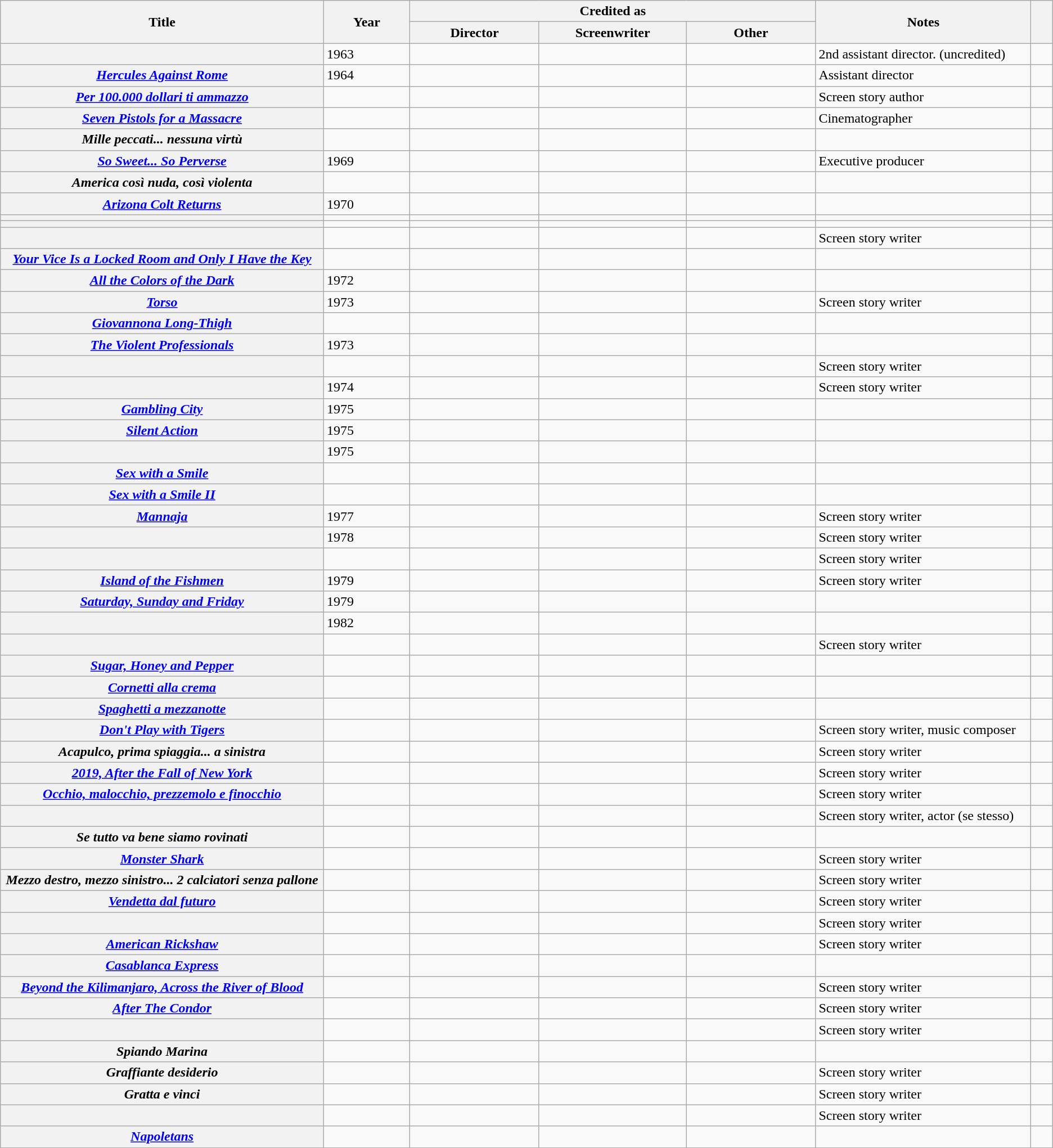<table class="wikitable sortable plainrowheaders">
<tr>
<th width="15%" rowspan="2" scope="col">Title</th>
<th width="4%" rowspan="2" scope="col">Year</th>
<th colspan="3" scope="col">Credited as</th>
<th width="10%" rowspan="2" scope="col" class="unsortable">Notes</th>
<th width="1%" rowspan="2" scope="col" class="unsortable"></th>
</tr>
<tr>
<th width=6%>Director</th>
<th width=6%>Screenwriter</th>
<th width=6%>Other</th>
</tr>
<tr>
<th scope="row"></th>
<td>1963</td>
<td></td>
<td></td>
<td></td>
<td>2nd assistant director. (uncredited)</td>
<td style="text-align:center;"></td>
</tr>
<tr>
<th scope="row"><em><a href='#'>Hercules Against Rome</a></em></th>
<td>1964</td>
<td></td>
<td></td>
<td></td>
<td>Assistant director</td>
<td style="text-align:center;"><br></td>
</tr>
<tr>
<th scope="row"><em><a href='#'>Per 100.000 dollari ti ammazzo</a></em></th>
<td></td>
<td></td>
<td></td>
<td></td>
<td>Screen story author</td>
<td style="text-align:center;"></td>
</tr>
<tr>
<th scope="row"><em><a href='#'>Seven Pistols for a Massacre</a></em></th>
<td></td>
<td></td>
<td></td>
<td></td>
<td>Cinematographer</td>
<td style="text-align:center;"></td>
</tr>
<tr>
<th scope="row"><em>Mille peccati... nessuna virtù</em></th>
<td></td>
<td></td>
<td></td>
<td></td>
<td></td>
<td style="text-align:center;"></td>
</tr>
<tr>
<th scope="row"><em><a href='#'>So Sweet... So Perverse</a></em></th>
<td>1969</td>
<td></td>
<td></td>
<td></td>
<td>Executive producer</td>
<td style="text-align:center;"></td>
</tr>
<tr>
<th scope="row"><em>America così nuda, così violenta</em></th>
<td></td>
<td></td>
<td></td>
<td></td>
<td></td>
<td style="text-align:center;"></td>
</tr>
<tr>
<th scope="row"><em><a href='#'>Arizona Colt Returns</a></em></th>
<td>1970</td>
<td></td>
<td></td>
<td></td>
<td></td>
<td style="text-align:center;"></td>
</tr>
<tr>
<th scope="row"></th>
<td></td>
<td></td>
<td></td>
<td></td>
<td></td>
<td style="text-align:center;"></td>
</tr>
<tr>
<th scope="row"></th>
<td></td>
<td></td>
<td></td>
<td></td>
<td></td>
<td style="text-align:center;"></td>
</tr>
<tr>
<th scope="row"></th>
<td></td>
<td></td>
<td></td>
<td></td>
<td>Screen story writer</td>
<td style="text-align:center;"></td>
</tr>
<tr>
<th scope="row"><em><a href='#'>Your Vice Is a Locked Room and Only I Have the Key</a></em></th>
<td></td>
<td></td>
<td></td>
<td></td>
<td></td>
<td style="text-align:center;"></td>
</tr>
<tr>
<th scope="row"><em><a href='#'>All the Colors of the Dark</a></em></th>
<td>1972</td>
<td></td>
<td></td>
<td></td>
<td></td>
<td style="text-align:center;"></td>
</tr>
<tr>
<th scope="row"><em><a href='#'>Torso</a></em></th>
<td>1973</td>
<td></td>
<td></td>
<td></td>
<td>Screen story writer</td>
<td style="text-align:center;"></td>
</tr>
<tr>
<th scope="row"><em><a href='#'>Giovannona Long-Thigh</a></em></th>
<td></td>
<td></td>
<td></td>
<td></td>
<td></td>
<td style="text-align:center;"></td>
</tr>
<tr>
<th scope="row"><em><a href='#'>The Violent Professionals</a></em></th>
<td>1973</td>
<td></td>
<td></td>
<td></td>
<td></td>
<td style="text-align:center;"></td>
</tr>
<tr>
<th scope="row"></th>
<td></td>
<td></td>
<td></td>
<td></td>
<td>Screen story writer</td>
<td style="text-align:center;"></td>
</tr>
<tr>
<th scope="row"></th>
<td>1974</td>
<td></td>
<td></td>
<td></td>
<td>Screen story writer</td>
<td style="text-align:center;"></td>
</tr>
<tr>
<th scope="row"><em><a href='#'>Gambling City</a></em></th>
<td>1975</td>
<td></td>
<td></td>
<td></td>
<td></td>
<td style="text-align:center;"></td>
</tr>
<tr>
<th scope="row"><em><a href='#'>Silent Action</a></em></th>
<td>1975</td>
<td></td>
<td></td>
<td></td>
<td></td>
<td style="text-align:center;"></td>
</tr>
<tr>
<th scope="row"></th>
<td>1975</td>
<td></td>
<td></td>
<td></td>
<td></td>
<td style="text-align:center;"></td>
</tr>
<tr>
<th scope="row"><em><a href='#'>Sex with a Smile</a></em></th>
<td></td>
<td></td>
<td></td>
<td></td>
<td></td>
<td style="text-align:center;"></td>
</tr>
<tr>
<th scope="row"><em><a href='#'>Sex with a Smile II</a></em></th>
<td></td>
<td></td>
<td></td>
<td></td>
<td></td>
<td style="text-align:center;"></td>
</tr>
<tr>
<th scope="row"><em><a href='#'>Mannaja</a></em></th>
<td>1977</td>
<td></td>
<td></td>
<td></td>
<td>Screen story writer</td>
<td style="text-align:center;"></td>
</tr>
<tr>
<th scope="row"></th>
<td>1978</td>
<td></td>
<td></td>
<td></td>
<td>Screen story writer</td>
<td style="text-align:center;"></td>
</tr>
<tr>
<th scope="row"></th>
<td></td>
<td></td>
<td></td>
<td></td>
<td>Screen story writer</td>
<td style="text-align:center;"></td>
</tr>
<tr>
<th scope="row"><em><a href='#'>Island of the Fishmen</a></em></th>
<td>1979</td>
<td></td>
<td></td>
<td></td>
<td>Screen story writer</td>
<td style="text-align:center;"></td>
</tr>
<tr>
<th scope="row"><em><a href='#'>Saturday, Sunday and Friday</a></em></th>
<td>1979</td>
<td></td>
<td></td>
<td></td>
<td></td>
<td style="text-align:center;"></td>
</tr>
<tr>
<th scope="row"></th>
<td>1982</td>
<td></td>
<td></td>
<td></td>
<td></td>
<td style="text-align:center;"></td>
</tr>
<tr>
<th scope="row"></th>
<td></td>
<td></td>
<td></td>
<td></td>
<td>Screen story writer</td>
<td style="text-align:center;"></td>
</tr>
<tr>
<th scope="row"><em><a href='#'>Sugar, Honey and Pepper</a></em></th>
<td></td>
<td></td>
<td></td>
<td></td>
<td></td>
<td style="text-align:center;"></td>
</tr>
<tr>
<th scope="row"><em><a href='#'>Cornetti alla crema</a></em></th>
<td></td>
<td></td>
<td></td>
<td></td>
<td></td>
<td style="text-align:center;"></td>
</tr>
<tr>
<th scope="row"><em><a href='#'>Spaghetti a mezzanotte</a></em></th>
<td></td>
<td></td>
<td></td>
<td></td>
<td></td>
<td style="text-align:center;"></td>
</tr>
<tr>
<th scope="row"><em><a href='#'>Don't Play with Tigers</a></em></th>
<td></td>
<td></td>
<td></td>
<td></td>
<td>Screen story writer, music composer</td>
<td style="text-align:center;"></td>
</tr>
<tr>
<th scope="row"><em>Acapulco, prima spiaggia... a sinistra</em></th>
<td></td>
<td></td>
<td></td>
<td></td>
<td>Screen story writer</td>
<td style="text-align:center;"></td>
</tr>
<tr>
<th scope="row"><em><a href='#'>2019, After the Fall of New York</a></em></th>
<td></td>
<td></td>
<td></td>
<td></td>
<td>Screen story writer</td>
<td style="text-align:center;"></td>
</tr>
<tr>
<th scope="row"><em><a href='#'>Occhio, malocchio, prezzemolo e finocchio</a></em></th>
<td></td>
<td></td>
<td></td>
<td></td>
<td>Screen story writer</td>
<td style="text-align:center;"></td>
</tr>
<tr>
<th scope="row"></th>
<td></td>
<td></td>
<td></td>
<td></td>
<td>Screen story writer, actor (se stesso)</td>
<td style="text-align:center;"></td>
</tr>
<tr>
<th scope="row"><em>Se tutto va bene siamo rovinati</em></th>
<td></td>
<td></td>
<td></td>
<td></td>
<td></td>
<td style="text-align:center;"></td>
</tr>
<tr>
<th scope="row"><em><a href='#'>Monster Shark</a></em></th>
<td></td>
<td></td>
<td></td>
<td></td>
<td>Screen story writer</td>
<td style="text-align:center;"></td>
</tr>
<tr>
<th scope="row"><em>Mezzo destro, mezzo sinistro... 2 calciatori senza pallone</em></th>
<td></td>
<td></td>
<td></td>
<td></td>
<td>Screen story writer</td>
<td style="text-align:center;"></td>
</tr>
<tr>
<th scope="row"><em><a href='#'>Vendetta dal futuro</a></em></th>
<td></td>
<td></td>
<td></td>
<td></td>
<td>Screen story writer</td>
<td style="text-align:center;"></td>
</tr>
<tr>
<th scope="row"></th>
<td></td>
<td></td>
<td></td>
<td></td>
<td>Screen story writer</td>
<td style="text-align:center;"></td>
</tr>
<tr>
<th scope="row"><em><a href='#'>American Rickshaw</a></em></th>
<td></td>
<td></td>
<td></td>
<td></td>
<td>Screen story writer</td>
<td style="text-align:center;"></td>
</tr>
<tr>
<th scope="row"><em><a href='#'>Casablanca Express</a></em></th>
<td></td>
<td></td>
<td></td>
<td></td>
<td></td>
<td style="text-align:center;"></td>
</tr>
<tr>
<th scope="row"><em><a href='#'>Beyond the Kilimanjaro, Across the River of Blood</a></em></th>
<td></td>
<td></td>
<td></td>
<td></td>
<td>Screen story writer</td>
<td style="text-align:center;"></td>
</tr>
<tr>
<th scope="row"><em><a href='#'>After The Condor</a></em></th>
<td></td>
<td></td>
<td></td>
<td></td>
<td>Screen story writer</td>
<td style="text-align:center;"></td>
</tr>
<tr>
<th scope="row"></th>
<td></td>
<td></td>
<td></td>
<td></td>
<td>Screen story writer</td>
<td style="text-align:center;"></td>
</tr>
<tr>
<th scope="row"><em>Spiando Marina</em></th>
<td></td>
<td></td>
<td></td>
<td></td>
<td></td>
<td style="text-align:center;"></td>
</tr>
<tr>
<th scope="row"><em>Graffiante desiderio</em></th>
<td></td>
<td></td>
<td></td>
<td></td>
<td>Screen story writer</td>
<td style="text-align:center;"></td>
</tr>
<tr>
<th scope="row"><em>Gratta e vinci</em></th>
<td></td>
<td></td>
<td></td>
<td></td>
<td>Screen story writer</td>
<td style="text-align:center;"></td>
</tr>
<tr>
<th scope="row"></th>
<td></td>
<td></td>
<td></td>
<td></td>
<td>Screen story writer</td>
<td style="text-align:center;"></td>
</tr>
<tr>
<th scope="row"><em><a href='#'>Napoletans</a></em></th>
<td></td>
<td></td>
<td></td>
<td></td>
<td></td>
<td style="text-align:center;"></td>
</tr>
<tr>
</tr>
</table>
